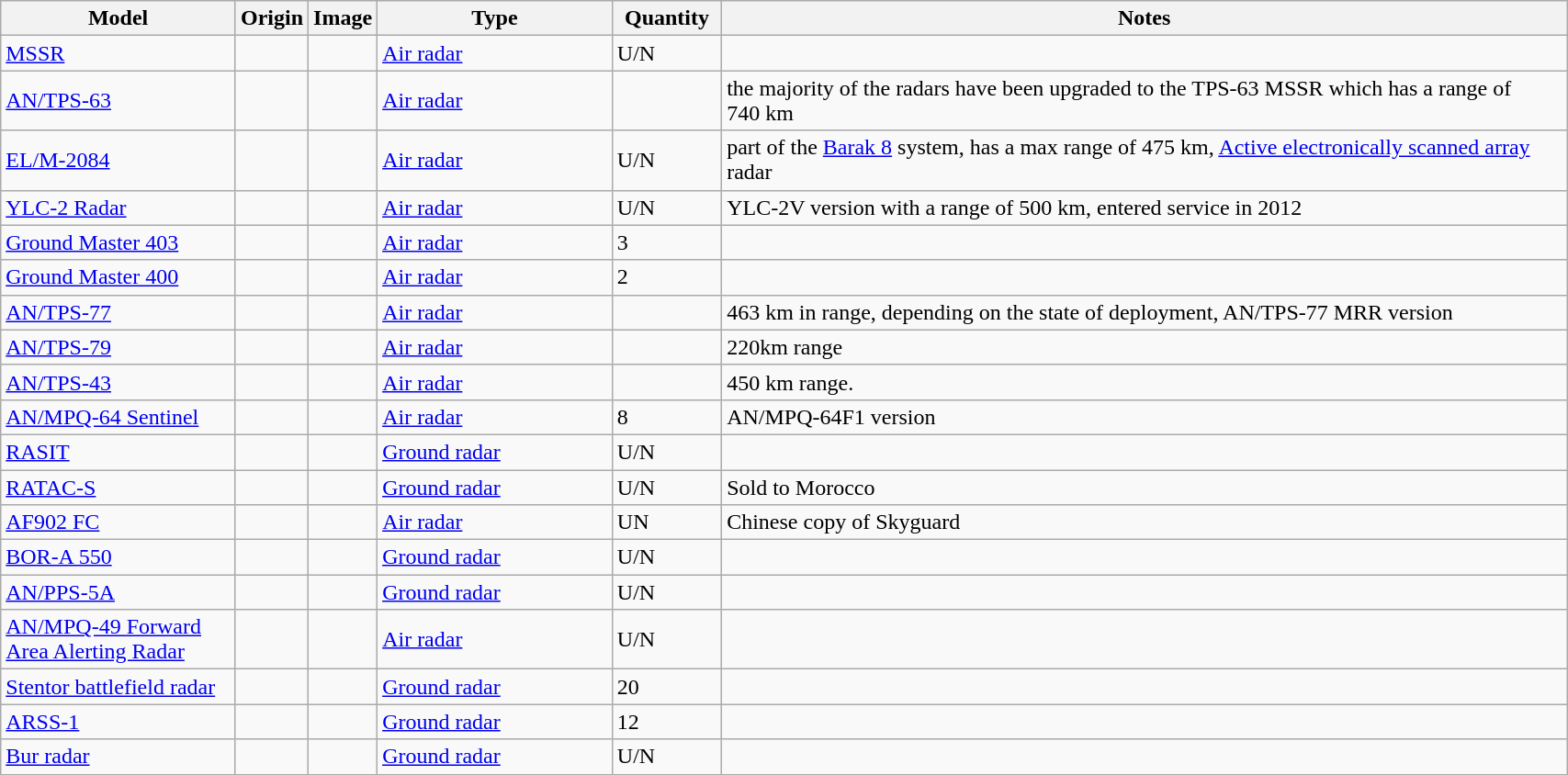<table class="wikitable" width="90%">
<tr>
<th width="15%">Model</th>
<th>Origin</th>
<th>Image</th>
<th width="15%">Type</th>
<th width="7%">Quantity</th>
<th>Notes</th>
</tr>
<tr>
<td><a href='#'>MSSR</a></td>
<td></td>
<td></td>
<td><a href='#'>Air radar</a></td>
<td>U/N</td>
<td></td>
</tr>
<tr>
<td><a href='#'>AN/TPS-63</a></td>
<td></td>
<td></td>
<td><a href='#'>Air radar</a></td>
<td></td>
<td> the majority of the radars have been upgraded to the TPS-63 MSSR which has a range of 740 km</td>
</tr>
<tr>
<td><a href='#'>EL/M-2084</a></td>
<td></td>
<td></td>
<td><a href='#'>Air radar</a></td>
<td>U/N</td>
<td>part of the <a href='#'>Barak 8</a> system, has a max range of 475 km, <a href='#'>Active electronically scanned array</a> radar</td>
</tr>
<tr>
<td><a href='#'>YLC-2 Radar</a></td>
<td></td>
<td></td>
<td><a href='#'>Air radar</a></td>
<td>U/N</td>
<td> YLC-2V version with a range of 500 km, entered service in 2012</td>
</tr>
<tr>
<td><a href='#'>Ground Master 403</a></td>
<td></td>
<td></td>
<td><a href='#'>Air radar</a></td>
<td>3</td>
<td></td>
</tr>
<tr>
<td><a href='#'>Ground Master 400</a></td>
<td></td>
<td></td>
<td><a href='#'>Air radar</a></td>
<td>2</td>
<td></td>
</tr>
<tr>
<td><a href='#'>AN/TPS-77</a></td>
<td></td>
<td></td>
<td><a href='#'>Air radar</a></td>
<td></td>
<td> 463 km in range, depending on the state of deployment, AN/TPS-77 MRR version</td>
</tr>
<tr>
<td><a href='#'>AN/TPS-79</a></td>
<td></td>
<td></td>
<td><a href='#'>Air radar</a></td>
<td></td>
<td>220km range </td>
</tr>
<tr>
<td><a href='#'>AN/TPS-43</a></td>
<td></td>
<td></td>
<td><a href='#'>Air radar</a></td>
<td></td>
<td> 450 km range.</td>
</tr>
<tr>
<td><a href='#'>AN/MPQ-64 Sentinel</a></td>
<td></td>
<td></td>
<td><a href='#'>Air radar</a></td>
<td>8</td>
<td> AN/MPQ-64F1 version</td>
</tr>
<tr>
<td><a href='#'>RASIT</a></td>
<td></td>
<td></td>
<td><a href='#'>Ground radar</a></td>
<td>U/N</td>
<td></td>
</tr>
<tr>
<td><a href='#'>RATAC-S</a></td>
<td></td>
<td></td>
<td><a href='#'>Ground radar</a></td>
<td>U/N</td>
<td>Sold to Morocco </td>
</tr>
<tr>
<td><a href='#'>AF902 FC</a></td>
<td></td>
<td></td>
<td><a href='#'>Air radar</a></td>
<td>UN</td>
<td>Chinese copy of Skyguard</td>
</tr>
<tr>
<td><a href='#'>BOR-A 550</a></td>
<td></td>
<td></td>
<td><a href='#'>Ground radar</a></td>
<td>U/N</td>
<td></td>
</tr>
<tr>
<td><a href='#'>AN/PPS-5A</a></td>
<td></td>
<td></td>
<td><a href='#'>Ground radar</a></td>
<td>U/N</td>
<td></td>
</tr>
<tr>
<td><a href='#'>AN/MPQ-49 Forward Area Alerting Radar</a></td>
<td></td>
<td></td>
<td><a href='#'>Air radar</a></td>
<td>U/N</td>
<td></td>
</tr>
<tr>
<td><a href='#'>Stentor battlefield radar</a></td>
<td></td>
<td></td>
<td><a href='#'>Ground radar</a></td>
<td>20</td>
<td></td>
</tr>
<tr>
<td><a href='#'>ARSS-1</a></td>
<td></td>
<td></td>
<td><a href='#'>Ground radar</a></td>
<td>12</td>
<td></td>
</tr>
<tr>
<td><a href='#'>Bur radar</a></td>
<td></td>
<td></td>
<td><a href='#'>Ground radar</a></td>
<td>U/N</td>
<td></td>
</tr>
</table>
